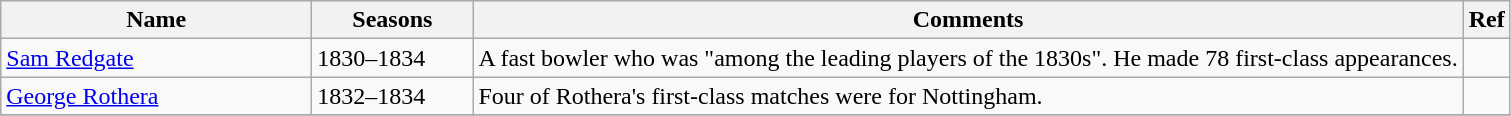<table class="wikitable">
<tr>
<th style="width:200px">Name</th>
<th style="width: 100px">Seasons</th>
<th>Comments</th>
<th>Ref</th>
</tr>
<tr>
<td><a href='#'>Sam Redgate</a></td>
<td>1830–1834</td>
<td>A fast bowler who was "among the leading players of the 1830s". He made 78 first-class appearances.</td>
<td></td>
</tr>
<tr>
<td><a href='#'>George Rothera</a></td>
<td>1832–1834</td>
<td>Four of Rothera's first-class matches were for Nottingham.</td>
<td></td>
</tr>
<tr>
</tr>
</table>
